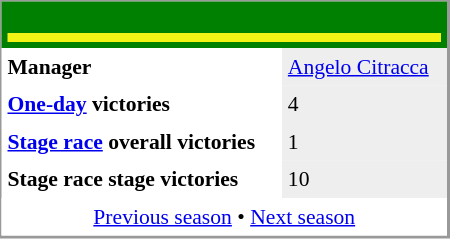<table align="right" cellpadding="4" cellspacing="0" style="margin-left:1em; width:300px; font-size:90%; border:1px solid #999; border-right-width:2px; border-bottom-width:2px; background-color:#FFFFFF;">
<tr>
<th colspan="2" style="background-color:green"><br><table style="background:#F3F315;text-align:center;width:100%;">
<tr>
<td style="background:#F3F315;" align="center" width="100%"><span></span></td>
<td padding=15px></td>
</tr>
</table>
</th>
</tr>
<tr>
<td><strong>Manager</strong></td>
<td bgcolor=#EEEEEE><a href='#'>Angelo Citracca</a></td>
</tr>
<tr>
<td><strong><a href='#'>One-day</a> victories</strong></td>
<td bgcolor=#EEEEEE>4</td>
</tr>
<tr>
<td><strong><a href='#'>Stage race</a> overall victories</strong></td>
<td bgcolor=#EEEEEE>1</td>
</tr>
<tr>
<td><strong>Stage race stage victories</strong></td>
<td bgcolor=#EEEEEE>10</td>
</tr>
<tr>
<td colspan="2" bgcolor="white" align="center"><a href='#'>Previous season</a> • <a href='#'>Next season</a></td>
</tr>
</table>
